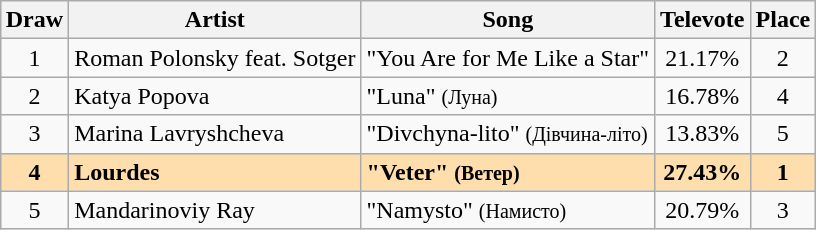<table class="sortable wikitable" style="margin: 1em auto 1em auto; text-align:center;">
<tr>
<th>Draw</th>
<th>Artist</th>
<th>Song</th>
<th>Televote</th>
<th>Place</th>
</tr>
<tr>
<td>1</td>
<td style="text-align:left;">Roman Polonsky feat. Sotger</td>
<td style="text-align:left;">"You Are for Me Like a Star"</td>
<td>21.17%</td>
<td>2</td>
</tr>
<tr>
<td>2</td>
<td style="text-align:left;">Katya Popova</td>
<td style="text-align:left;">"Luna" <small>(Луна)</small></td>
<td>16.78%</td>
<td>4</td>
</tr>
<tr>
<td>3</td>
<td style="text-align:left;">Marina Lavryshcheva</td>
<td style="text-align:left;">"Divchyna-lito" <small>(Дівчина-літо)</small></td>
<td>13.83%</td>
<td>5</td>
</tr>
<tr style="font-weight:bold; background:navajowhite;">
<td>4</td>
<td style="text-align:left;">Lourdes</td>
<td style="text-align:left;">"Veter" <small>(Ветер)</small></td>
<td>27.43%</td>
<td>1</td>
</tr>
<tr>
<td>5</td>
<td style="text-align:left;">Mandarinoviy Ray</td>
<td style="text-align:left;">"Namysto" <small>(Намисто)</small></td>
<td>20.79%</td>
<td>3</td>
</tr>
</table>
